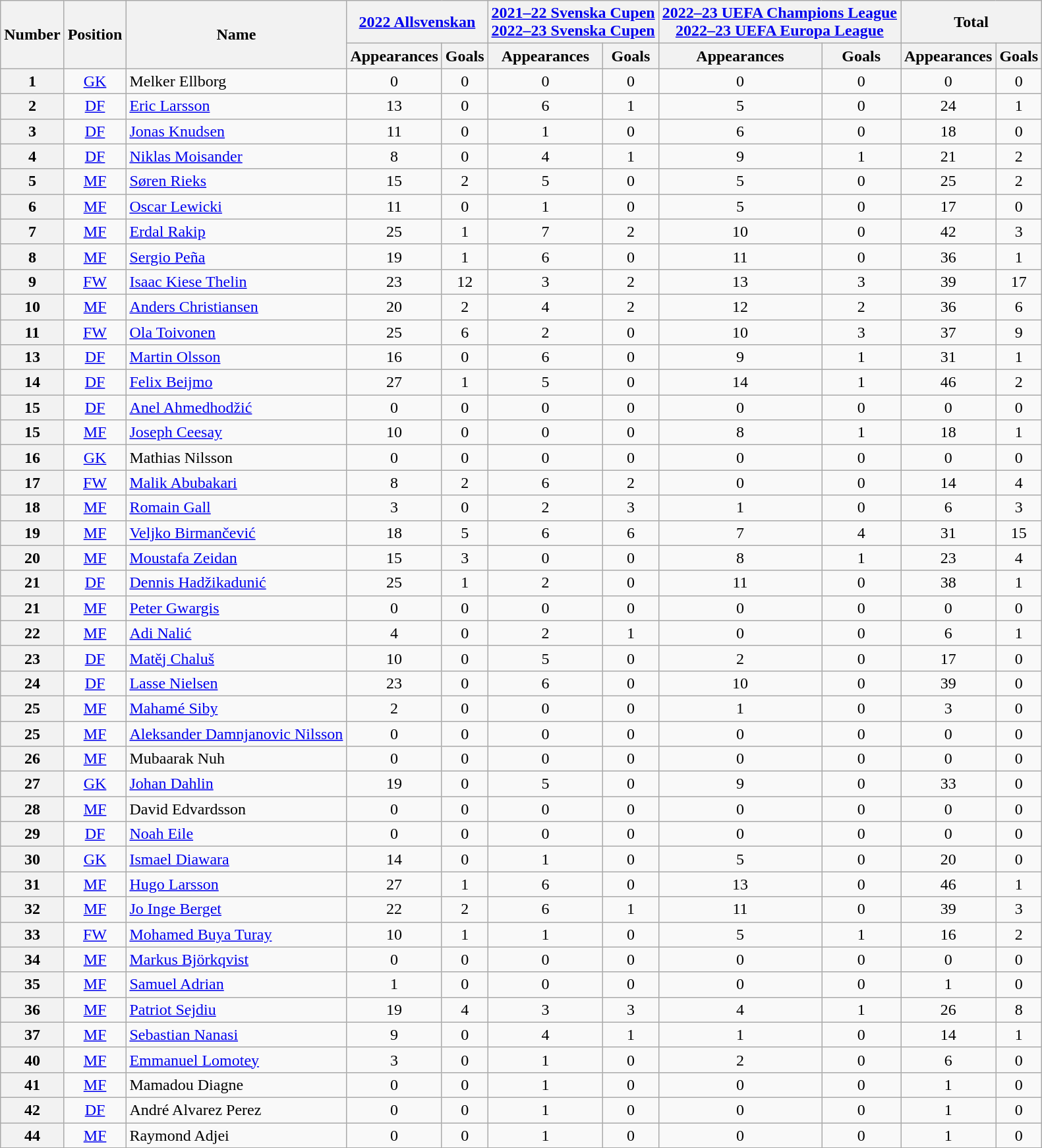<table class="wikitable sortable plainrowheaders" style="text-align:center">
<tr>
<th rowspan="2" scope="col">Number</th>
<th rowspan="2" scope="col">Position</th>
<th rowspan="2" scope="col">Name</th>
<th colspan="2"><a href='#'>2022 Allsvenskan</a></th>
<th colspan="2"><a href='#'>2021–22 Svenska Cupen</a><br><a href='#'>2022–23 Svenska Cupen</a></th>
<th colspan="2"><a href='#'>2022–23 UEFA Champions League</a><br><a href='#'>2022–23 UEFA Europa League</a></th>
<th colspan="2">Total</th>
</tr>
<tr>
<th>Appearances</th>
<th>Goals</th>
<th>Appearances</th>
<th>Goals</th>
<th>Appearances</th>
<th>Goals</th>
<th>Appearances</th>
<th>Goals</th>
</tr>
<tr>
<th style="text-align:center" scope="row">1</th>
<td><a href='#'>GK</a></td>
<td style="text-align:left;">Melker Ellborg<br></td>
<td>0</td>
<td>0<br></td>
<td>0</td>
<td>0<br></td>
<td>0</td>
<td>0<br></td>
<td>0</td>
<td>0</td>
</tr>
<tr>
<th style="text-align:center" scope="row">2</th>
<td><a href='#'>DF</a></td>
<td style="text-align:left;"><a href='#'>Eric Larsson</a><br></td>
<td>13</td>
<td>0<br></td>
<td>6</td>
<td>1<br></td>
<td>5</td>
<td>0<br></td>
<td>24</td>
<td>1</td>
</tr>
<tr>
<th style="text-align:center" scope="row">3</th>
<td><a href='#'>DF</a></td>
<td style="text-align:left;"><a href='#'>Jonas Knudsen</a><br></td>
<td>11</td>
<td>0<br></td>
<td>1</td>
<td>0<br></td>
<td>6</td>
<td>0<br></td>
<td>18</td>
<td>0</td>
</tr>
<tr>
<th style="text-align:center" scope="row">4</th>
<td><a href='#'>DF</a></td>
<td style="text-align:left;"><a href='#'>Niklas Moisander</a><br></td>
<td>8</td>
<td>0<br></td>
<td>4</td>
<td>1<br></td>
<td>9</td>
<td>1<br></td>
<td>21</td>
<td>2</td>
</tr>
<tr>
<th style="text-align:center" scope="row">5</th>
<td><a href='#'>MF</a></td>
<td style="text-align:left;"><a href='#'>Søren Rieks</a><br></td>
<td>15</td>
<td>2<br></td>
<td>5</td>
<td>0<br></td>
<td>5</td>
<td>0<br></td>
<td>25</td>
<td>2</td>
</tr>
<tr>
<th style="text-align:center" scope="row">6</th>
<td><a href='#'>MF</a></td>
<td style="text-align:left;"><a href='#'>Oscar Lewicki</a><br></td>
<td>11</td>
<td>0<br></td>
<td>1</td>
<td>0<br></td>
<td>5</td>
<td>0<br></td>
<td>17</td>
<td>0</td>
</tr>
<tr>
<th style="text-align:center" scope="row">7</th>
<td><a href='#'>MF</a></td>
<td style="text-align:left;"><a href='#'>Erdal Rakip</a><br></td>
<td>25</td>
<td>1<br></td>
<td>7</td>
<td>2<br></td>
<td>10</td>
<td>0<br></td>
<td>42</td>
<td>3</td>
</tr>
<tr>
<th style="text-align:center" scope="row">8</th>
<td><a href='#'>MF</a></td>
<td style="text-align:left;"><a href='#'>Sergio Peña</a><br></td>
<td>19</td>
<td>1<br></td>
<td>6</td>
<td>0<br></td>
<td>11</td>
<td>0<br></td>
<td>36</td>
<td>1</td>
</tr>
<tr>
<th style="text-align:center" scope="row">9</th>
<td><a href='#'>FW</a></td>
<td style="text-align:left;"><a href='#'>Isaac Kiese Thelin</a><br></td>
<td>23</td>
<td>12<br></td>
<td>3</td>
<td>2<br></td>
<td>13</td>
<td>3<br></td>
<td>39</td>
<td>17</td>
</tr>
<tr>
<th style="text-align:center" scope="row">10</th>
<td><a href='#'>MF</a></td>
<td style="text-align:left;"><a href='#'>Anders Christiansen</a><br></td>
<td>20</td>
<td>2<br></td>
<td>4</td>
<td>2<br></td>
<td>12</td>
<td>2<br></td>
<td>36</td>
<td>6</td>
</tr>
<tr>
<th style="text-align:center" scope="row">11</th>
<td><a href='#'>FW</a></td>
<td style="text-align:left;"><a href='#'>Ola Toivonen</a><br></td>
<td>25</td>
<td>6<br></td>
<td>2</td>
<td>0<br></td>
<td>10</td>
<td>3<br></td>
<td>37</td>
<td>9</td>
</tr>
<tr>
<th style="text-align:center" scope="row">13</th>
<td><a href='#'>DF</a></td>
<td style="text-align:left;"><a href='#'>Martin Olsson</a><br></td>
<td>16</td>
<td>0<br></td>
<td>6</td>
<td>0<br></td>
<td>9</td>
<td>1<br></td>
<td>31</td>
<td>1</td>
</tr>
<tr>
<th style="text-align:center" scope="row">14</th>
<td><a href='#'>DF</a></td>
<td style="text-align:left;"><a href='#'>Felix Beijmo</a><br></td>
<td>27</td>
<td>1<br></td>
<td>5</td>
<td>0<br></td>
<td>14</td>
<td>1<br></td>
<td>46</td>
<td>2</td>
</tr>
<tr>
<th style="text-align:center" scope="row">15</th>
<td><a href='#'>DF</a></td>
<td style="text-align:left;"><a href='#'>Anel Ahmedhodžić</a><br></td>
<td>0</td>
<td>0<br></td>
<td>0</td>
<td>0<br></td>
<td>0</td>
<td>0<br></td>
<td>0</td>
<td>0</td>
</tr>
<tr>
<th style="text-align:center" scope="row">15</th>
<td><a href='#'>MF</a></td>
<td style="text-align:left;"><a href='#'>Joseph Ceesay</a><br></td>
<td>10</td>
<td>0<br></td>
<td>0</td>
<td>0<br></td>
<td>8</td>
<td>1<br></td>
<td>18</td>
<td>1</td>
</tr>
<tr>
<th style="text-align:center" scope="row">16</th>
<td><a href='#'>GK</a></td>
<td style="text-align:left;">Mathias Nilsson<br></td>
<td>0</td>
<td>0<br></td>
<td>0</td>
<td>0<br></td>
<td>0</td>
<td>0<br></td>
<td>0</td>
<td>0</td>
</tr>
<tr>
<th style="text-align:center" scope="row">17</th>
<td><a href='#'>FW</a></td>
<td style="text-align:left;"><a href='#'>Malik Abubakari</a><br></td>
<td>8</td>
<td>2<br></td>
<td>6</td>
<td>2<br></td>
<td>0</td>
<td>0<br></td>
<td>14</td>
<td>4</td>
</tr>
<tr>
<th style="text-align:center" scope="row">18</th>
<td><a href='#'>MF</a></td>
<td style="text-align:left;"><a href='#'>Romain Gall</a><br></td>
<td>3</td>
<td>0<br></td>
<td>2</td>
<td>3<br></td>
<td>1</td>
<td>0<br></td>
<td>6</td>
<td>3</td>
</tr>
<tr>
<th style="text-align:center" scope="row">19</th>
<td><a href='#'>MF</a></td>
<td style="text-align:left;"><a href='#'>Veljko Birmančević</a><br></td>
<td>18</td>
<td>5<br></td>
<td>6</td>
<td>6<br></td>
<td>7</td>
<td>4<br></td>
<td>31</td>
<td>15</td>
</tr>
<tr>
<th style="text-align:center" scope="row">20</th>
<td><a href='#'>MF</a></td>
<td style="text-align:left;"><a href='#'>Moustafa Zeidan</a><br></td>
<td>15</td>
<td>3<br></td>
<td>0</td>
<td>0<br></td>
<td>8</td>
<td>1<br></td>
<td>23</td>
<td>4</td>
</tr>
<tr>
<th style="text-align:center" scope="row">21</th>
<td><a href='#'>DF</a></td>
<td style="text-align:left;"><a href='#'>Dennis Hadžikadunić</a><br></td>
<td>25</td>
<td>1<br></td>
<td>2</td>
<td>0<br></td>
<td>11</td>
<td>0<br></td>
<td>38</td>
<td>1</td>
</tr>
<tr>
<th style="text-align:center" scope="row">21</th>
<td><a href='#'>MF</a></td>
<td style="text-align:left;"><a href='#'>Peter Gwargis</a><br></td>
<td>0</td>
<td>0<br></td>
<td>0</td>
<td>0<br></td>
<td>0</td>
<td>0<br></td>
<td>0</td>
<td>0</td>
</tr>
<tr>
<th style="text-align:center" scope="row">22</th>
<td><a href='#'>MF</a></td>
<td style="text-align:left;"><a href='#'>Adi Nalić</a><br></td>
<td>4</td>
<td>0<br></td>
<td>2</td>
<td>1<br></td>
<td>0</td>
<td>0<br></td>
<td>6</td>
<td>1</td>
</tr>
<tr>
<th style="text-align:center" scope="row">23</th>
<td><a href='#'>DF</a></td>
<td style="text-align:left;"><a href='#'>Matěj Chaluš</a><br></td>
<td>10</td>
<td>0<br></td>
<td>5</td>
<td>0<br></td>
<td>2</td>
<td>0<br></td>
<td>17</td>
<td>0</td>
</tr>
<tr>
<th style="text-align:center" scope="row">24</th>
<td><a href='#'>DF</a></td>
<td style="text-align:left;"><a href='#'>Lasse Nielsen</a><br></td>
<td>23</td>
<td>0<br></td>
<td>6</td>
<td>0<br></td>
<td>10</td>
<td>0<br></td>
<td>39</td>
<td>0</td>
</tr>
<tr>
<th style="text-align:center" scope="row">25</th>
<td><a href='#'>MF</a></td>
<td style="text-align:left;"><a href='#'>Mahamé Siby</a><br></td>
<td>2</td>
<td>0<br></td>
<td>0</td>
<td>0<br></td>
<td>1</td>
<td>0<br></td>
<td>3</td>
<td>0</td>
</tr>
<tr>
<th style="text-align:center" scope="row">25</th>
<td><a href='#'>MF</a></td>
<td style="text-align:left;"><a href='#'>Aleksander Damnjanovic Nilsson</a><br></td>
<td>0</td>
<td>0<br></td>
<td>0</td>
<td>0<br></td>
<td>0</td>
<td>0<br></td>
<td>0</td>
<td>0</td>
</tr>
<tr>
<th style="text-align:center" scope="row">26</th>
<td><a href='#'>MF</a></td>
<td style="text-align:left;">Mubaarak Nuh<br></td>
<td>0</td>
<td>0<br></td>
<td>0</td>
<td>0<br></td>
<td>0</td>
<td>0<br></td>
<td>0</td>
<td>0</td>
</tr>
<tr>
<th style="text-align:center" scope="row">27</th>
<td><a href='#'>GK</a></td>
<td style="text-align:left;"><a href='#'>Johan Dahlin</a><br></td>
<td>19</td>
<td>0<br></td>
<td>5</td>
<td>0<br></td>
<td>9</td>
<td>0<br></td>
<td>33</td>
<td>0</td>
</tr>
<tr>
<th style="text-align:center" scope="row">28</th>
<td><a href='#'>MF</a></td>
<td style="text-align:left;">David Edvardsson<br></td>
<td>0</td>
<td>0<br></td>
<td>0</td>
<td>0<br></td>
<td>0</td>
<td>0<br></td>
<td>0</td>
<td>0</td>
</tr>
<tr>
<th style="text-align:center" scope="row">29</th>
<td><a href='#'>DF</a></td>
<td style="text-align:left;"><a href='#'>Noah Eile</a><br></td>
<td>0</td>
<td>0<br></td>
<td>0</td>
<td>0<br></td>
<td>0</td>
<td>0<br></td>
<td>0</td>
<td>0</td>
</tr>
<tr>
<th style="text-align:center" scope="row">30</th>
<td><a href='#'>GK</a></td>
<td style="text-align:left;"><a href='#'>Ismael Diawara</a><br></td>
<td>14</td>
<td>0<br></td>
<td>1</td>
<td>0<br></td>
<td>5</td>
<td>0<br></td>
<td>20</td>
<td>0</td>
</tr>
<tr>
<th style="text-align:center" scope="row">31</th>
<td><a href='#'>MF</a></td>
<td style="text-align:left;"><a href='#'>Hugo Larsson</a><br></td>
<td>27</td>
<td>1<br></td>
<td>6</td>
<td>0<br></td>
<td>13</td>
<td>0<br></td>
<td>46</td>
<td>1</td>
</tr>
<tr>
<th style="text-align:center" scope="row">32</th>
<td><a href='#'>MF</a></td>
<td style="text-align:left;"><a href='#'>Jo Inge Berget</a><br></td>
<td>22</td>
<td>2<br></td>
<td>6</td>
<td>1<br></td>
<td>11</td>
<td>0<br></td>
<td>39</td>
<td>3</td>
</tr>
<tr>
<th style="text-align:center" scope="row">33</th>
<td><a href='#'>FW</a></td>
<td style="text-align:left;"><a href='#'>Mohamed Buya Turay</a><br></td>
<td>10</td>
<td>1<br></td>
<td>1</td>
<td>0<br></td>
<td>5</td>
<td>1<br></td>
<td>16</td>
<td>2</td>
</tr>
<tr>
<th style="text-align:center" scope="row">34</th>
<td><a href='#'>MF</a></td>
<td style="text-align:left;"><a href='#'>Markus Björkqvist</a><br></td>
<td>0</td>
<td>0<br></td>
<td>0</td>
<td>0<br></td>
<td>0</td>
<td>0<br></td>
<td>0</td>
<td>0</td>
</tr>
<tr>
<th style="text-align:center" scope="row">35</th>
<td><a href='#'>MF</a></td>
<td style="text-align:left;"><a href='#'>Samuel Adrian</a><br></td>
<td>1</td>
<td>0<br></td>
<td>0</td>
<td>0<br></td>
<td>0</td>
<td>0<br></td>
<td>1</td>
<td>0</td>
</tr>
<tr>
<th style="text-align:center" scope="row">36</th>
<td><a href='#'>MF</a></td>
<td style="text-align:left;"><a href='#'>Patriot Sejdiu</a><br></td>
<td>19</td>
<td>4<br></td>
<td>3</td>
<td>3<br></td>
<td>4</td>
<td>1<br></td>
<td>26</td>
<td>8</td>
</tr>
<tr>
<th style="text-align:center" scope="row">37</th>
<td><a href='#'>MF</a></td>
<td style="text-align:left;"><a href='#'>Sebastian Nanasi</a><br></td>
<td>9</td>
<td>0<br></td>
<td>4</td>
<td>1<br></td>
<td>1</td>
<td>0<br></td>
<td>14</td>
<td>1</td>
</tr>
<tr>
<th style="text-align:center" scope="row">40</th>
<td><a href='#'>MF</a></td>
<td style="text-align:left;"><a href='#'>Emmanuel Lomotey</a><br></td>
<td>3</td>
<td>0<br></td>
<td>1</td>
<td>0<br></td>
<td>2</td>
<td>0<br></td>
<td>6</td>
<td>0</td>
</tr>
<tr>
<th style="text-align:center" scope="row">41</th>
<td><a href='#'>MF</a></td>
<td style="text-align:left;">Mamadou Diagne<br></td>
<td>0</td>
<td>0<br></td>
<td>1</td>
<td>0<br></td>
<td>0</td>
<td>0<br></td>
<td>1</td>
<td>0</td>
</tr>
<tr>
<th style="text-align:center" scope="row">42</th>
<td><a href='#'>DF</a></td>
<td style="text-align:left;">André Alvarez Perez<br></td>
<td>0</td>
<td>0<br></td>
<td>1</td>
<td>0<br></td>
<td>0</td>
<td>0<br></td>
<td>1</td>
<td>0</td>
</tr>
<tr>
<th style="text-align:center" scope="row">44</th>
<td><a href='#'>MF</a></td>
<td style="text-align:left;">Raymond Adjei<br></td>
<td>0</td>
<td>0<br></td>
<td>1</td>
<td>0<br></td>
<td>0</td>
<td>0<br></td>
<td>1</td>
<td>0</td>
</tr>
<tr>
</tr>
</table>
